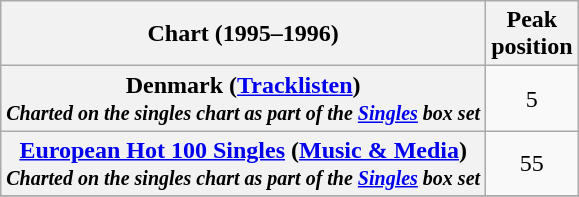<table class="wikitable sortable plainrowheaders">
<tr>
<th>Chart (1995–1996)</th>
<th>Peak<br>position</th>
</tr>
<tr>
<th scope="row">Denmark (<a href='#'>Tracklisten</a>)<br><small><em>Charted on the singles chart as part of the <a href='#'>Singles</a> box set</em></small></th>
<td style="text-align:center;">5</td>
</tr>
<tr>
<th scope="row"><a href='#'>European Hot 100 Singles</a> (<a href='#'>Music & Media</a>)<br><small><em>Charted on the singles chart as part of the <a href='#'>Singles</a> box set</em></small></th>
<td style="text-align:center;">55</td>
</tr>
<tr>
</tr>
</table>
